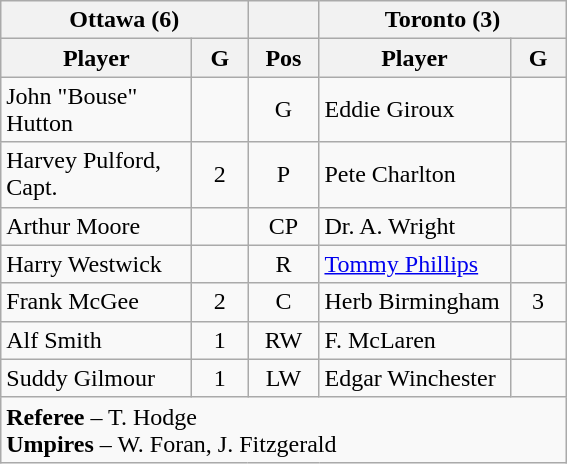<table class="wikitable">
<tr>
<th colspan="2">Ottawa (6)</th>
<th></th>
<th colspan="2">Toronto (3)</th>
</tr>
<tr>
<th width="120">Player</th>
<th width="30">G</th>
<th width="40">Pos</th>
<th width="120">Player</th>
<th width="30">G</th>
</tr>
<tr align="center">
<td align="left">John "Bouse" Hutton</td>
<td></td>
<td align="center">G</td>
<td align="left">Eddie Giroux</td>
<td></td>
</tr>
<tr align="center">
<td align="left">Harvey Pulford, Capt.</td>
<td>2</td>
<td align="center">P</td>
<td align="left">Pete Charlton</td>
<td></td>
</tr>
<tr align="center">
<td align="left">Arthur Moore</td>
<td></td>
<td align="center">CP</td>
<td align="left">Dr. A. Wright</td>
<td></td>
</tr>
<tr align="center">
<td align="left">Harry Westwick</td>
<td></td>
<td align="center">R</td>
<td align="left"><a href='#'>Tommy Phillips</a></td>
<td></td>
</tr>
<tr align="center">
<td align="left">Frank McGee</td>
<td>2</td>
<td align="center">C</td>
<td align="left">Herb Birmingham</td>
<td>3</td>
</tr>
<tr align="center">
<td align="left">Alf Smith</td>
<td>1</td>
<td align="center">RW</td>
<td align="left">F. McLaren</td>
<td></td>
</tr>
<tr align="center">
<td align="left">Suddy Gilmour</td>
<td>1</td>
<td>LW</td>
<td align="left">Edgar Winchester</td>
<td></td>
</tr>
<tr>
<td colspan="5"><strong>Referee</strong> – T. Hodge<br><strong>Umpires</strong> – W. Foran, J. Fitzgerald</td>
</tr>
</table>
